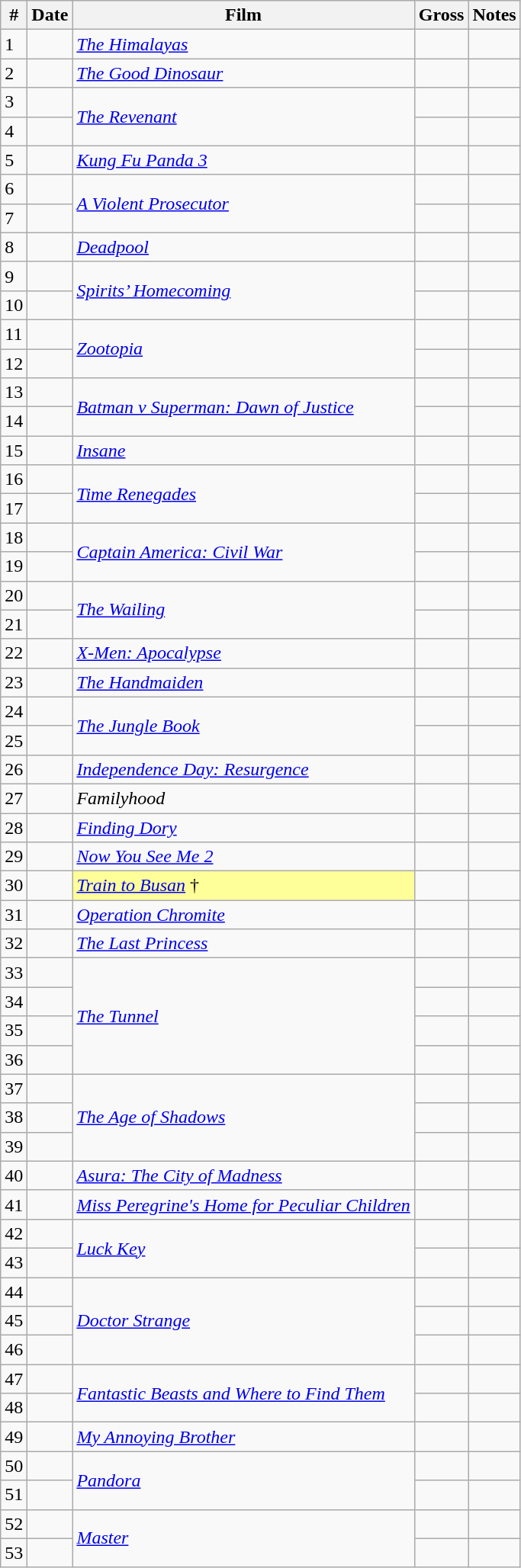<table class="wikitable sortable">
<tr>
<th>#</th>
<th>Date</th>
<th>Film</th>
<th>Gross</th>
<th>Notes</th>
</tr>
<tr>
<td>1</td>
<td></td>
<td><em><a href='#'>The Himalayas</a></em></td>
<td></td>
<td></td>
</tr>
<tr>
<td>2</td>
<td></td>
<td><em><a href='#'>The Good Dinosaur</a></em></td>
<td></td>
<td></td>
</tr>
<tr>
<td>3</td>
<td></td>
<td rowspan="2"><em><a href='#'>The Revenant</a></em></td>
<td></td>
<td></td>
</tr>
<tr>
<td>4</td>
<td></td>
<td></td>
<td></td>
</tr>
<tr>
<td>5</td>
<td></td>
<td><em><a href='#'>Kung Fu Panda 3</a></em></td>
<td></td>
<td></td>
</tr>
<tr>
<td>6</td>
<td></td>
<td rowspan="2"><em><a href='#'>A Violent Prosecutor</a></em></td>
<td></td>
<td></td>
</tr>
<tr>
<td>7</td>
<td></td>
<td></td>
<td></td>
</tr>
<tr>
<td>8</td>
<td></td>
<td><em><a href='#'>Deadpool</a></em></td>
<td></td>
<td></td>
</tr>
<tr>
<td>9</td>
<td></td>
<td rowspan="2"><em><a href='#'>Spirits’ Homecoming</a></em></td>
<td></td>
<td></td>
</tr>
<tr>
<td>10</td>
<td></td>
<td></td>
<td></td>
</tr>
<tr>
<td>11</td>
<td></td>
<td rowspan="2"><em><a href='#'>Zootopia</a></em></td>
<td></td>
<td></td>
</tr>
<tr>
<td>12</td>
<td></td>
<td></td>
<td></td>
</tr>
<tr>
<td>13</td>
<td></td>
<td rowspan="2"><em><a href='#'>Batman v Superman: Dawn of Justice</a></em></td>
<td></td>
<td></td>
</tr>
<tr>
<td>14</td>
<td></td>
<td></td>
<td></td>
</tr>
<tr>
<td>15</td>
<td></td>
<td><em><a href='#'>Insane</a></em></td>
<td></td>
<td></td>
</tr>
<tr>
<td>16</td>
<td></td>
<td rowspan="2"><em><a href='#'>Time Renegades</a></em></td>
<td></td>
<td></td>
</tr>
<tr>
<td>17</td>
<td></td>
<td></td>
<td></td>
</tr>
<tr>
<td>18</td>
<td></td>
<td rowspan="2"><em><a href='#'>Captain America: Civil War</a></em></td>
<td></td>
<td></td>
</tr>
<tr>
<td>19</td>
<td></td>
<td></td>
<td></td>
</tr>
<tr>
<td>20</td>
<td></td>
<td rowspan="2"><em><a href='#'>The Wailing</a></em></td>
<td></td>
<td></td>
</tr>
<tr>
<td>21</td>
<td></td>
<td></td>
<td></td>
</tr>
<tr>
<td>22</td>
<td></td>
<td><em><a href='#'>X-Men: Apocalypse</a></em></td>
<td></td>
<td></td>
</tr>
<tr>
<td>23</td>
<td></td>
<td><em><a href='#'>The Handmaiden</a></em></td>
<td></td>
<td></td>
</tr>
<tr>
<td>24</td>
<td></td>
<td rowspan="2"><em><a href='#'>The Jungle Book</a></em></td>
<td></td>
<td></td>
</tr>
<tr>
<td>25</td>
<td></td>
<td></td>
<td></td>
</tr>
<tr>
<td>26</td>
<td></td>
<td><em><a href='#'>Independence Day: Resurgence</a></em></td>
<td></td>
<td></td>
</tr>
<tr>
<td>27</td>
<td></td>
<td><em>Familyhood</em></td>
<td></td>
<td></td>
</tr>
<tr>
<td>28</td>
<td></td>
<td><em><a href='#'>Finding Dory</a></em></td>
<td></td>
<td></td>
</tr>
<tr>
<td>29</td>
<td></td>
<td><em><a href='#'>Now You See Me 2</a></em></td>
<td></td>
<td></td>
</tr>
<tr>
<td>30</td>
<td></td>
<td style="background-color:#FFFF99"><em><a href='#'>Train to Busan</a></em> †</td>
<td></td>
<td></td>
</tr>
<tr>
<td>31</td>
<td></td>
<td><em><a href='#'>Operation Chromite</a></em></td>
<td></td>
<td></td>
</tr>
<tr>
<td>32</td>
<td></td>
<td><em><a href='#'>The Last Princess</a></em></td>
<td></td>
<td></td>
</tr>
<tr>
<td>33</td>
<td></td>
<td rowspan="4"><em><a href='#'>The Tunnel</a></em></td>
<td></td>
<td></td>
</tr>
<tr>
<td>34</td>
<td></td>
<td></td>
<td></td>
</tr>
<tr>
<td>35</td>
<td></td>
<td></td>
<td></td>
</tr>
<tr>
<td>36</td>
<td></td>
<td></td>
<td></td>
</tr>
<tr>
<td>37</td>
<td></td>
<td rowspan="3"><em><a href='#'>The Age of Shadows</a></em></td>
<td></td>
<td></td>
</tr>
<tr>
<td>38</td>
<td></td>
<td></td>
<td></td>
</tr>
<tr>
<td>39</td>
<td></td>
<td></td>
<td></td>
</tr>
<tr>
<td>40</td>
<td></td>
<td><em><a href='#'>Asura: The City of Madness</a></em></td>
<td></td>
<td></td>
</tr>
<tr>
<td>41</td>
<td></td>
<td><em><a href='#'>Miss Peregrine's Home for Peculiar Children</a></em></td>
<td></td>
<td></td>
</tr>
<tr>
<td>42</td>
<td></td>
<td rowspan="2"><em><a href='#'>Luck Key</a></em></td>
<td></td>
<td></td>
</tr>
<tr>
<td>43</td>
<td></td>
<td></td>
<td></td>
</tr>
<tr>
<td>44</td>
<td></td>
<td rowspan="3"><em><a href='#'>Doctor Strange</a></em></td>
<td></td>
<td></td>
</tr>
<tr>
<td>45</td>
<td></td>
<td></td>
<td></td>
</tr>
<tr>
<td>46</td>
<td></td>
<td></td>
<td></td>
</tr>
<tr>
<td>47</td>
<td></td>
<td rowspan="2"><em><a href='#'>Fantastic Beasts and Where to Find Them</a></em></td>
<td></td>
<td></td>
</tr>
<tr>
<td>48</td>
<td></td>
<td></td>
<td></td>
</tr>
<tr>
<td>49</td>
<td></td>
<td><em><a href='#'>My Annoying Brother</a></em></td>
<td></td>
<td></td>
</tr>
<tr>
<td>50</td>
<td></td>
<td rowspan="2"><em><a href='#'>Pandora</a></em></td>
<td></td>
<td></td>
</tr>
<tr>
<td>51</td>
<td></td>
<td></td>
<td></td>
</tr>
<tr>
<td>52</td>
<td></td>
<td rowspan="2"><em><a href='#'>Master</a></em></td>
<td></td>
<td></td>
</tr>
<tr>
<td>53</td>
<td></td>
<td></td>
<td></td>
</tr>
</table>
